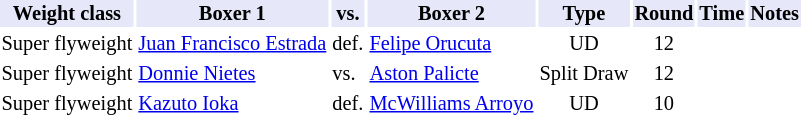<table class="toccolours" style="font-size: 85%;">
<tr>
<th style="background:#e6e8fa; color:#000; text-align:center;">Weight class</th>
<th style="background:#e6e8fa; color:#000; text-align:center;">Boxer 1</th>
<th style="background:#e6e8fa; color:#000; text-align:center;">vs.</th>
<th style="background:#e6e8fa; color:#000; text-align:center;">Boxer 2</th>
<th style="background:#e6e8fa; color:#000; text-align:center;">Type</th>
<th style="background:#e6e8fa; color:#000; text-align:center;">Round</th>
<th style="background:#e6e8fa; color:#000; text-align:center;">Time</th>
<th style="background:#e6e8fa; color:#000; text-align:center;">Notes</th>
</tr>
<tr>
<td>Super flyweight</td>
<td> <a href='#'>Juan Francisco Estrada</a></td>
<td>def.</td>
<td> <a href='#'>Felipe Orucuta</a></td>
<td align=center>UD</td>
<td align=center>12</td>
<td></td>
<td></td>
</tr>
<tr>
<td>Super flyweight</td>
<td> <a href='#'>Donnie Nietes</a></td>
<td>vs.</td>
<td> <a href='#'>Aston Palicte</a></td>
<td align=center>Split Draw</td>
<td align=center>12</td>
<td></td>
<td></td>
</tr>
<tr>
<td>Super flyweight</td>
<td> <a href='#'>Kazuto Ioka</a></td>
<td>def.</td>
<td> <a href='#'>McWilliams Arroyo</a></td>
<td align=center>UD</td>
<td align=center>10</td>
<td></td>
</tr>
</table>
